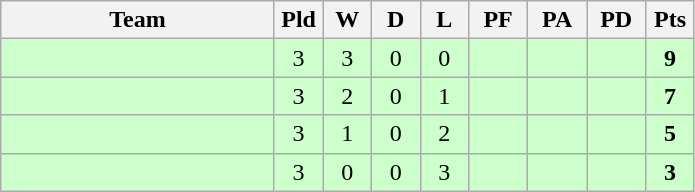<table class="wikitable" style="text-align:center;">
<tr>
<th width=175>Team</th>
<th width=25 abbr="Played">Pld</th>
<th width=25 abbr="Won">W</th>
<th width=25 abbr="Drawn">D</th>
<th width=25 abbr="Lost">L</th>
<th width=32 abbr="Points for">PF</th>
<th width=32 abbr="Points against">PA</th>
<th width=32 abbr="Points difference">PD</th>
<th width=25 abbr="Points">Pts</th>
</tr>
<tr bgcolor=ccffcc>
<td align=left></td>
<td>3</td>
<td>3</td>
<td>0</td>
<td>0</td>
<td></td>
<td></td>
<td></td>
<td><strong>9</strong></td>
</tr>
<tr bgcolor=ccffcc>
<td align=left></td>
<td>3</td>
<td>2</td>
<td>0</td>
<td>1</td>
<td></td>
<td></td>
<td></td>
<td><strong>7</strong></td>
</tr>
<tr bgcolor=ccffcc>
<td align=left></td>
<td>3</td>
<td>1</td>
<td>0</td>
<td>2</td>
<td></td>
<td></td>
<td></td>
<td><strong>5</strong></td>
</tr>
<tr bgcolor=ccffcc>
<td align=left></td>
<td>3</td>
<td>0</td>
<td>0</td>
<td>3</td>
<td></td>
<td></td>
<td></td>
<td><strong>3</strong></td>
</tr>
</table>
